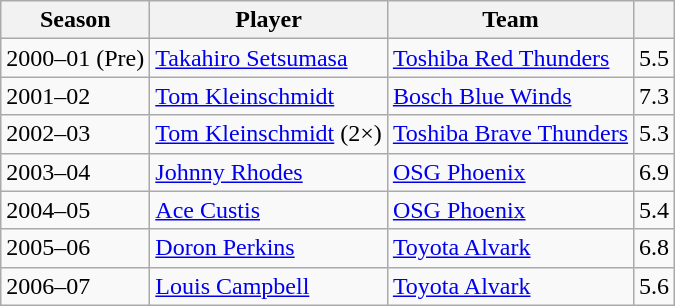<table class="wikitable sortable">
<tr>
<th>Season</th>
<th>Player</th>
<th>Team</th>
<th></th>
</tr>
<tr>
<td>2000–01 (Pre)</td>
<td> <a href='#'>Takahiro Setsumasa</a></td>
<td><a href='#'>Toshiba Red Thunders</a></td>
<td>5.5</td>
</tr>
<tr>
<td>2001–02</td>
<td> <a href='#'>Tom Kleinschmidt</a></td>
<td><a href='#'>Bosch Blue Winds</a></td>
<td>7.3</td>
</tr>
<tr>
<td>2002–03</td>
<td> <a href='#'>Tom Kleinschmidt</a> (2×)</td>
<td><a href='#'>Toshiba Brave Thunders</a></td>
<td>5.3</td>
</tr>
<tr>
<td>2003–04</td>
<td> <a href='#'>Johnny Rhodes</a></td>
<td><a href='#'>OSG Phoenix</a></td>
<td>6.9</td>
</tr>
<tr>
<td>2004–05</td>
<td> <a href='#'>Ace Custis</a></td>
<td><a href='#'>OSG Phoenix</a></td>
<td>5.4</td>
</tr>
<tr>
<td>2005–06</td>
<td> <a href='#'>Doron Perkins</a></td>
<td><a href='#'>Toyota Alvark</a></td>
<td>6.8</td>
</tr>
<tr>
<td>2006–07</td>
<td> <a href='#'>Louis Campbell</a></td>
<td><a href='#'>Toyota Alvark</a></td>
<td>5.6</td>
</tr>
</table>
